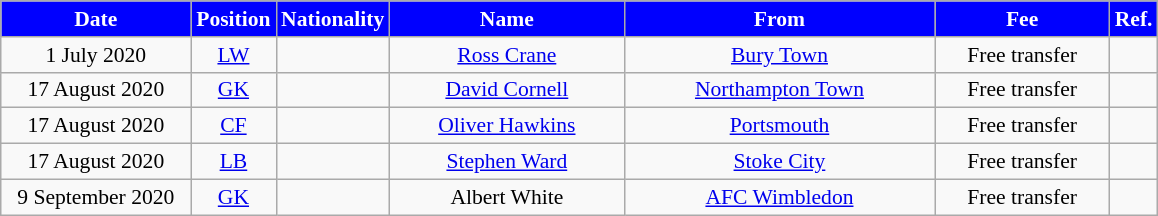<table class="wikitable"  style="text-align:center; font-size:90%; ">
<tr>
<th style="background:blue; color:white; width:120px;">Date</th>
<th style="background:blue; color:white; width:50px;">Position</th>
<th style="background:blue; color:white; width:50px;">Nationality</th>
<th style="background:blue; color:white; width:150px;">Name</th>
<th style="background:blue; color:white; width:200px;">From</th>
<th style="background:blue; color:white; width:110px;">Fee</th>
<th style="background:blue; color:white; width:25px;">Ref.</th>
</tr>
<tr>
<td>1 July 2020</td>
<td><a href='#'>LW</a></td>
<td></td>
<td><a href='#'>Ross Crane</a></td>
<td> <a href='#'>Bury Town</a></td>
<td>Free transfer</td>
<td></td>
</tr>
<tr>
<td>17 August 2020</td>
<td><a href='#'>GK</a></td>
<td></td>
<td><a href='#'>David Cornell</a></td>
<td> <a href='#'>Northampton Town</a></td>
<td>Free transfer</td>
<td></td>
</tr>
<tr>
<td>17 August 2020</td>
<td><a href='#'>CF</a></td>
<td></td>
<td><a href='#'>Oliver Hawkins</a></td>
<td> <a href='#'>Portsmouth</a></td>
<td>Free transfer</td>
<td></td>
</tr>
<tr>
<td>17 August 2020</td>
<td><a href='#'>LB</a></td>
<td></td>
<td><a href='#'>Stephen Ward</a></td>
<td> <a href='#'>Stoke City</a></td>
<td>Free transfer</td>
<td></td>
</tr>
<tr>
<td>9 September 2020</td>
<td><a href='#'>GK</a></td>
<td></td>
<td>Albert White</td>
<td> <a href='#'>AFC Wimbledon</a></td>
<td>Free transfer</td>
<td></td>
</tr>
</table>
